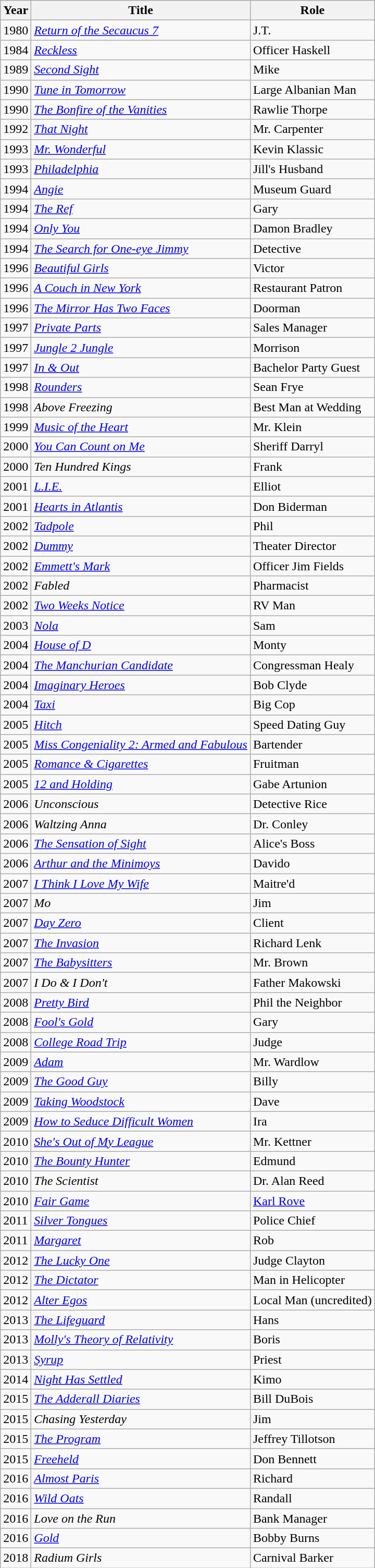<table class="wikitable sortable">
<tr>
<th>Year</th>
<th>Title</th>
<th>Role</th>
</tr>
<tr>
<td>1980</td>
<td><em><a href='#'>Return of the Secaucus 7</a></em></td>
<td>J.T.</td>
</tr>
<tr>
<td>1984</td>
<td><em><a href='#'>Reckless</a></em></td>
<td>Officer Haskell</td>
</tr>
<tr>
<td>1989</td>
<td><em><a href='#'>Second Sight</a></em></td>
<td>Mike</td>
</tr>
<tr>
<td>1990</td>
<td><em><a href='#'>Tune in Tomorrow</a></em></td>
<td>Large Albanian Man</td>
</tr>
<tr>
<td>1990</td>
<td><em><a href='#'>The Bonfire of the Vanities</a></em></td>
<td>Rawlie Thorpe</td>
</tr>
<tr>
<td>1992</td>
<td><em><a href='#'>That Night</a></em></td>
<td>Mr. Carpenter</td>
</tr>
<tr>
<td>1993</td>
<td><em><a href='#'>Mr. Wonderful</a></em></td>
<td>Kevin Klassic</td>
</tr>
<tr>
<td>1993</td>
<td><em><a href='#'>Philadelphia</a></em></td>
<td>Jill's Husband</td>
</tr>
<tr>
<td>1994</td>
<td><em><a href='#'>Angie</a></em></td>
<td>Museum Guard</td>
</tr>
<tr>
<td>1994</td>
<td><em><a href='#'>The Ref</a></em></td>
<td>Gary</td>
</tr>
<tr>
<td>1994</td>
<td><em><a href='#'>Only You</a></em></td>
<td>Damon Bradley</td>
</tr>
<tr>
<td>1994</td>
<td><em><a href='#'>The Search for One-eye Jimmy</a></em></td>
<td>Detective</td>
</tr>
<tr>
<td>1996</td>
<td><em><a href='#'>Beautiful Girls</a></em></td>
<td>Victor</td>
</tr>
<tr>
<td>1996</td>
<td><em><a href='#'>A Couch in New York</a></em></td>
<td>Restaurant Patron</td>
</tr>
<tr>
<td>1996</td>
<td><em><a href='#'>The Mirror Has Two Faces</a></em></td>
<td>Doorman</td>
</tr>
<tr>
<td>1997</td>
<td><em><a href='#'>Private Parts</a></em></td>
<td>Sales Manager</td>
</tr>
<tr>
<td>1997</td>
<td><em><a href='#'>Jungle 2 Jungle</a></em></td>
<td>Morrison</td>
</tr>
<tr>
<td>1997</td>
<td><em><a href='#'>In & Out</a></em></td>
<td>Bachelor Party Guest</td>
</tr>
<tr>
<td>1998</td>
<td><em><a href='#'>Rounders</a></em></td>
<td>Sean Frye</td>
</tr>
<tr>
<td>1998</td>
<td><em>Above Freezing</em></td>
<td>Best Man at Wedding</td>
</tr>
<tr>
<td>1999</td>
<td><em><a href='#'>Music of the Heart</a></em></td>
<td>Mr. Klein</td>
</tr>
<tr>
<td>2000</td>
<td><em><a href='#'>You Can Count on Me</a></em></td>
<td>Sheriff Darryl</td>
</tr>
<tr>
<td>2000</td>
<td><em>Ten Hundred Kings</em></td>
<td>Frank</td>
</tr>
<tr>
<td>2001</td>
<td><em><a href='#'>L.I.E.</a></em></td>
<td>Elliot</td>
</tr>
<tr>
<td>2001</td>
<td><em><a href='#'>Hearts in Atlantis</a></em></td>
<td>Don Biderman</td>
</tr>
<tr>
<td>2002</td>
<td><em><a href='#'>Tadpole</a></em></td>
<td>Phil</td>
</tr>
<tr>
<td>2002</td>
<td><em><a href='#'>Dummy</a></em></td>
<td>Theater Director</td>
</tr>
<tr>
<td>2002</td>
<td><em><a href='#'>Emmett's Mark</a></em></td>
<td>Officer Jim Fields</td>
</tr>
<tr>
<td>2002</td>
<td><em>Fabled</em></td>
<td>Pharmacist</td>
</tr>
<tr>
<td>2002</td>
<td><em><a href='#'>Two Weeks Notice</a></em></td>
<td>RV Man</td>
</tr>
<tr>
<td>2003</td>
<td><em><a href='#'>Nola</a></em></td>
<td>Sam</td>
</tr>
<tr>
<td>2004</td>
<td><em><a href='#'>House of D</a></em></td>
<td>Monty</td>
</tr>
<tr>
<td>2004</td>
<td><em><a href='#'>The Manchurian Candidate</a></em></td>
<td>Congressman Healy</td>
</tr>
<tr>
<td>2004</td>
<td><em><a href='#'>Imaginary Heroes</a></em></td>
<td>Bob Clyde</td>
</tr>
<tr>
<td>2004</td>
<td><em><a href='#'>Taxi</a></em></td>
<td>Big Cop</td>
</tr>
<tr>
<td>2005</td>
<td><em><a href='#'>Hitch</a></em></td>
<td>Speed Dating Guy</td>
</tr>
<tr>
<td>2005</td>
<td><em><a href='#'>Miss Congeniality 2: Armed and Fabulous</a></em></td>
<td>Bartender</td>
</tr>
<tr>
<td>2005</td>
<td><em><a href='#'>Romance & Cigarettes</a></em></td>
<td>Fruitman</td>
</tr>
<tr>
<td>2005</td>
<td><em><a href='#'>12 and Holding</a></em></td>
<td>Gabe Artunion</td>
</tr>
<tr>
<td>2006</td>
<td><em>Unconscious</em></td>
<td>Detective Rice</td>
</tr>
<tr>
<td>2006</td>
<td><em>Waltzing Anna</em></td>
<td>Dr. Conley</td>
</tr>
<tr>
<td>2006</td>
<td><em><a href='#'>The Sensation of Sight</a></em></td>
<td>Alice's Boss</td>
</tr>
<tr>
<td>2006</td>
<td><em><a href='#'>Arthur and the Minimoys</a></em></td>
<td>Davido</td>
</tr>
<tr>
<td>2007</td>
<td><em><a href='#'>I Think I Love My Wife</a></em></td>
<td>Maitre'd</td>
</tr>
<tr>
<td>2007</td>
<td><em>Mo</em></td>
<td>Jim</td>
</tr>
<tr>
<td>2007</td>
<td><em><a href='#'>Day Zero</a></em></td>
<td>Client</td>
</tr>
<tr>
<td>2007</td>
<td><em><a href='#'>The Invasion</a></em></td>
<td>Richard Lenk</td>
</tr>
<tr>
<td>2007</td>
<td><em><a href='#'>The Babysitters</a></em></td>
<td>Mr. Brown</td>
</tr>
<tr>
<td>2007</td>
<td><em>I Do & I Don't</em></td>
<td>Father Makowski</td>
</tr>
<tr>
<td>2008</td>
<td><em><a href='#'>Pretty Bird</a></em></td>
<td>Phil the Neighbor</td>
</tr>
<tr>
<td>2008</td>
<td><em><a href='#'>Fool's Gold</a></em></td>
<td>Gary</td>
</tr>
<tr>
<td>2008</td>
<td><em><a href='#'>College Road Trip</a></em></td>
<td>Judge</td>
</tr>
<tr>
<td>2009</td>
<td><em><a href='#'>Adam</a></em></td>
<td>Mr. Wardlow</td>
</tr>
<tr>
<td>2009</td>
<td><em><a href='#'>The Good Guy</a></em></td>
<td>Billy</td>
</tr>
<tr>
<td>2009</td>
<td><em><a href='#'>Taking Woodstock</a></em></td>
<td>Dave</td>
</tr>
<tr>
<td>2009</td>
<td><em><a href='#'>How to Seduce Difficult Women</a></em></td>
<td>Ira</td>
</tr>
<tr>
<td>2010</td>
<td><em><a href='#'>She's Out of My League</a></em></td>
<td>Mr. Kettner</td>
</tr>
<tr>
<td>2010</td>
<td><em><a href='#'>The Bounty Hunter</a></em></td>
<td>Edmund</td>
</tr>
<tr>
<td>2010</td>
<td><em>The Scientist</em></td>
<td>Dr. Alan Reed</td>
</tr>
<tr>
<td>2010</td>
<td><em><a href='#'>Fair Game</a></em></td>
<td><a href='#'>Karl Rove</a></td>
</tr>
<tr>
<td>2011</td>
<td><em><a href='#'>Silver Tongues</a></em></td>
<td>Police Chief</td>
</tr>
<tr>
<td>2011</td>
<td><em><a href='#'>Margaret</a></em></td>
<td>Rob</td>
</tr>
<tr>
<td>2012</td>
<td><em><a href='#'>The Lucky One</a></em></td>
<td>Judge Clayton</td>
</tr>
<tr>
<td>2012</td>
<td><em><a href='#'>The Dictator</a></em></td>
<td>Man in Helicopter</td>
</tr>
<tr>
<td>2012</td>
<td><em><a href='#'>Alter Egos</a></em></td>
<td>Local Man (uncredited)</td>
</tr>
<tr>
<td>2013</td>
<td><em><a href='#'>The Lifeguard</a></em></td>
<td>Hans</td>
</tr>
<tr>
<td>2013</td>
<td><em><a href='#'>Molly's Theory of Relativity</a></em></td>
<td>Boris</td>
</tr>
<tr>
<td>2013</td>
<td><em><a href='#'>Syrup</a></em></td>
<td>Priest</td>
</tr>
<tr>
<td>2014</td>
<td><em><a href='#'>Night Has Settled</a></em></td>
<td>Kimo</td>
</tr>
<tr>
<td>2015</td>
<td><em><a href='#'>The Adderall Diaries</a></em></td>
<td>Bill DuBois</td>
</tr>
<tr>
<td>2015</td>
<td><em>Chasing Yesterday</em></td>
<td>Jim</td>
</tr>
<tr>
<td>2015</td>
<td><em><a href='#'>The Program</a></em></td>
<td>Jeffrey Tillotson</td>
</tr>
<tr>
<td>2015</td>
<td><em><a href='#'>Freeheld</a></em></td>
<td>Don Bennett</td>
</tr>
<tr>
<td>2016</td>
<td><em><a href='#'>Almost Paris</a></em></td>
<td>Richard</td>
</tr>
<tr>
<td>2016</td>
<td><em><a href='#'>Wild Oats</a></em></td>
<td>Randall</td>
</tr>
<tr>
<td>2016</td>
<td><em>Love on the Run</em></td>
<td>Bank Manager</td>
</tr>
<tr>
<td>2016</td>
<td><em><a href='#'>Gold</a></em></td>
<td>Bobby Burns</td>
</tr>
<tr>
<td>2018</td>
<td><em>Radium Girls</em></td>
<td>Carnival Barker</td>
</tr>
</table>
